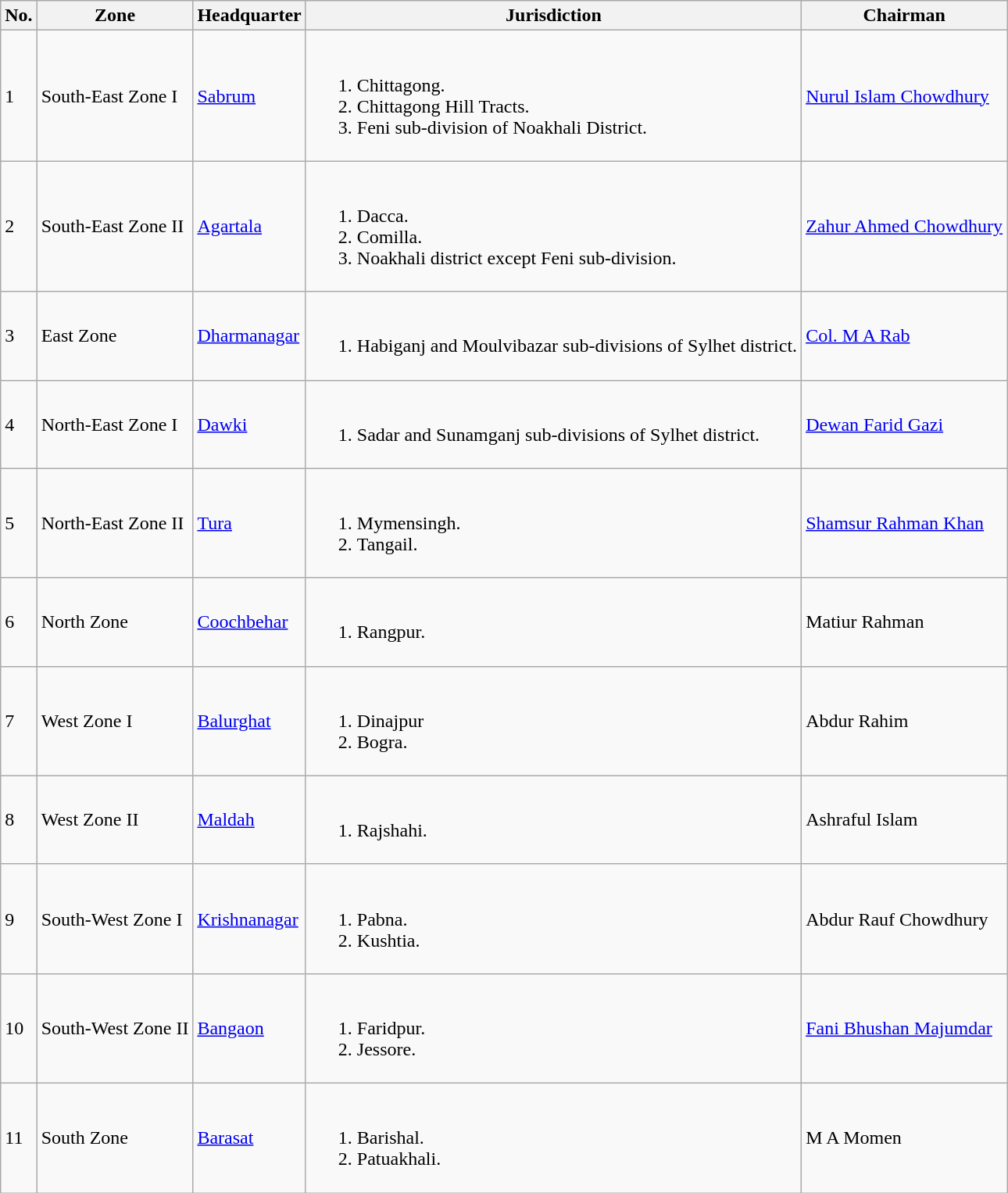<table class="wikitable">
<tr>
<th>No.</th>
<th>Zone</th>
<th>Headquarter</th>
<th>Jurisdiction</th>
<th>Chairman</th>
</tr>
<tr>
<td>1</td>
<td>South-East Zone I</td>
<td><a href='#'>Sabrum</a></td>
<td><br><ol><li>Chittagong.</li><li>Chittagong Hill Tracts.</li><li>Feni sub-division of Noakhali District.</li></ol></td>
<td><a href='#'>Nurul Islam Chowdhury</a></td>
</tr>
<tr>
<td>2</td>
<td>South-East Zone II</td>
<td><a href='#'>Agartala</a></td>
<td><br><ol><li>Dacca.</li><li>Comilla.</li><li>Noakhali district except Feni sub-division.</li></ol></td>
<td><a href='#'>Zahur Ahmed Chowdhury</a></td>
</tr>
<tr>
<td>3</td>
<td>East Zone</td>
<td><a href='#'>Dharmanagar</a></td>
<td><br><ol><li>Habiganj and Moulvibazar sub-divisions of Sylhet district.</li></ol></td>
<td><a href='#'>Col. M A Rab</a></td>
</tr>
<tr>
<td>4</td>
<td>North-East Zone I</td>
<td><a href='#'>Dawki</a></td>
<td><br><ol><li>Sadar and Sunamganj sub-divisions of Sylhet district.</li></ol></td>
<td><a href='#'>Dewan Farid Gazi</a></td>
</tr>
<tr>
<td>5</td>
<td>North-East Zone II</td>
<td><a href='#'>Tura</a></td>
<td><br><ol><li>Mymensingh.</li><li>Tangail.</li></ol></td>
<td><a href='#'>Shamsur Rahman Khan</a></td>
</tr>
<tr>
<td>6</td>
<td>North Zone</td>
<td><a href='#'>Coochbehar</a></td>
<td><br><ol><li>Rangpur.</li></ol></td>
<td>Matiur Rahman</td>
</tr>
<tr>
<td>7</td>
<td>West Zone I</td>
<td><a href='#'>Balurghat</a></td>
<td><br><ol><li>Dinajpur</li><li>Bogra.</li></ol></td>
<td>Abdur Rahim</td>
</tr>
<tr>
<td>8</td>
<td>West Zone II</td>
<td><a href='#'>Maldah</a></td>
<td><br><ol><li>Rajshahi.</li></ol></td>
<td>Ashraful Islam</td>
</tr>
<tr>
<td>9</td>
<td>South-West Zone I</td>
<td><a href='#'>Krishnanagar</a></td>
<td><br><ol><li>Pabna.</li><li>Kushtia.</li></ol></td>
<td>Abdur Rauf Chowdhury</td>
</tr>
<tr>
<td>10</td>
<td>South-West Zone II</td>
<td><a href='#'>Bangaon</a></td>
<td><br><ol><li>Faridpur.</li><li>Jessore.</li></ol></td>
<td><a href='#'>Fani Bhushan Majumdar</a></td>
</tr>
<tr>
<td>11</td>
<td>South Zone</td>
<td><a href='#'>Barasat</a></td>
<td><br><ol><li>Barishal.</li><li>Patuakhali.</li></ol></td>
<td>M A Momen</td>
</tr>
</table>
